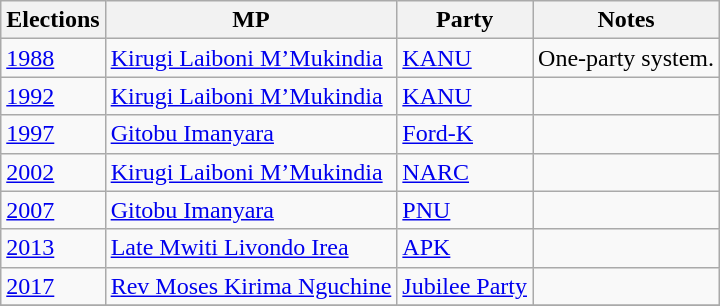<table class="wikitable">
<tr>
<th>Elections</th>
<th>MP</th>
<th>Party</th>
<th>Notes</th>
</tr>
<tr>
<td><a href='#'>1988</a></td>
<td><a href='#'>Kirugi Laiboni M’Mukindia</a></td>
<td><a href='#'>KANU</a></td>
<td>One-party system.</td>
</tr>
<tr>
<td><a href='#'>1992</a></td>
<td><a href='#'>Kirugi Laiboni M’Mukindia</a></td>
<td><a href='#'>KANU</a></td>
<td></td>
</tr>
<tr>
<td><a href='#'>1997</a></td>
<td><a href='#'>Gitobu Imanyara</a></td>
<td><a href='#'>Ford-K</a></td>
<td></td>
</tr>
<tr>
<td><a href='#'>2002</a></td>
<td><a href='#'>Kirugi Laiboni M’Mukindia</a></td>
<td><a href='#'>NARC</a></td>
<td></td>
</tr>
<tr>
<td><a href='#'>2007</a></td>
<td><a href='#'>Gitobu Imanyara</a></td>
<td><a href='#'>PNU</a></td>
<td></td>
</tr>
<tr>
<td><a href='#'>2013</a></td>
<td><a href='#'>Late Mwiti Livondo Irea</a></td>
<td><a href='#'>APK</a></td>
<td></td>
</tr>
<tr>
<td><a href='#'>2017</a></td>
<td><a href='#'>Rev Moses Kirima Nguchine</a></td>
<td><a href='#'>Jubilee Party</a></td>
<td></td>
</tr>
<tr>
</tr>
</table>
